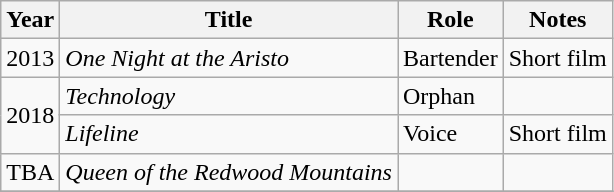<table class="wikitable sortable">
<tr>
<th>Year</th>
<th>Title</th>
<th>Role</th>
<th class="unsortable">Notes</th>
</tr>
<tr>
<td>2013</td>
<td><em>One Night at the Aristo</em></td>
<td>Bartender</td>
<td>Short film</td>
</tr>
<tr>
<td rowspan="2">2018</td>
<td><em>Technology</em></td>
<td>Orphan</td>
<td></td>
</tr>
<tr>
<td><em>Lifeline</em></td>
<td>Voice</td>
<td>Short film</td>
</tr>
<tr>
<td>TBA</td>
<td><em>Queen of the Redwood Mountains</em></td>
<td></td>
<td></td>
</tr>
<tr>
</tr>
</table>
